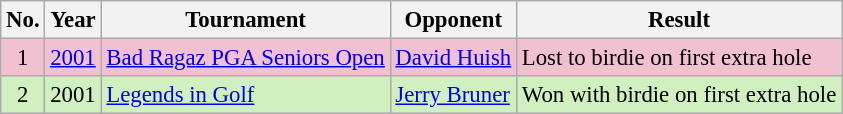<table class="wikitable" style="font-size:95%;">
<tr>
<th>No.</th>
<th>Year</th>
<th>Tournament</th>
<th>Opponent</th>
<th>Result</th>
</tr>
<tr style="background:#F2C1D1;">
<td align=center>1</td>
<td><a href='#'>2001</a></td>
<td><a href='#'>Bad Ragaz PGA Seniors Open</a></td>
<td> <a href='#'>David Huish</a></td>
<td>Lost to birdie on first extra hole</td>
</tr>
<tr style="background:#D0F0C0;">
<td align=center>2</td>
<td>2001</td>
<td><a href='#'>Legends in Golf</a></td>
<td> <a href='#'>Jerry Bruner</a></td>
<td>Won with birdie on first extra hole</td>
</tr>
</table>
